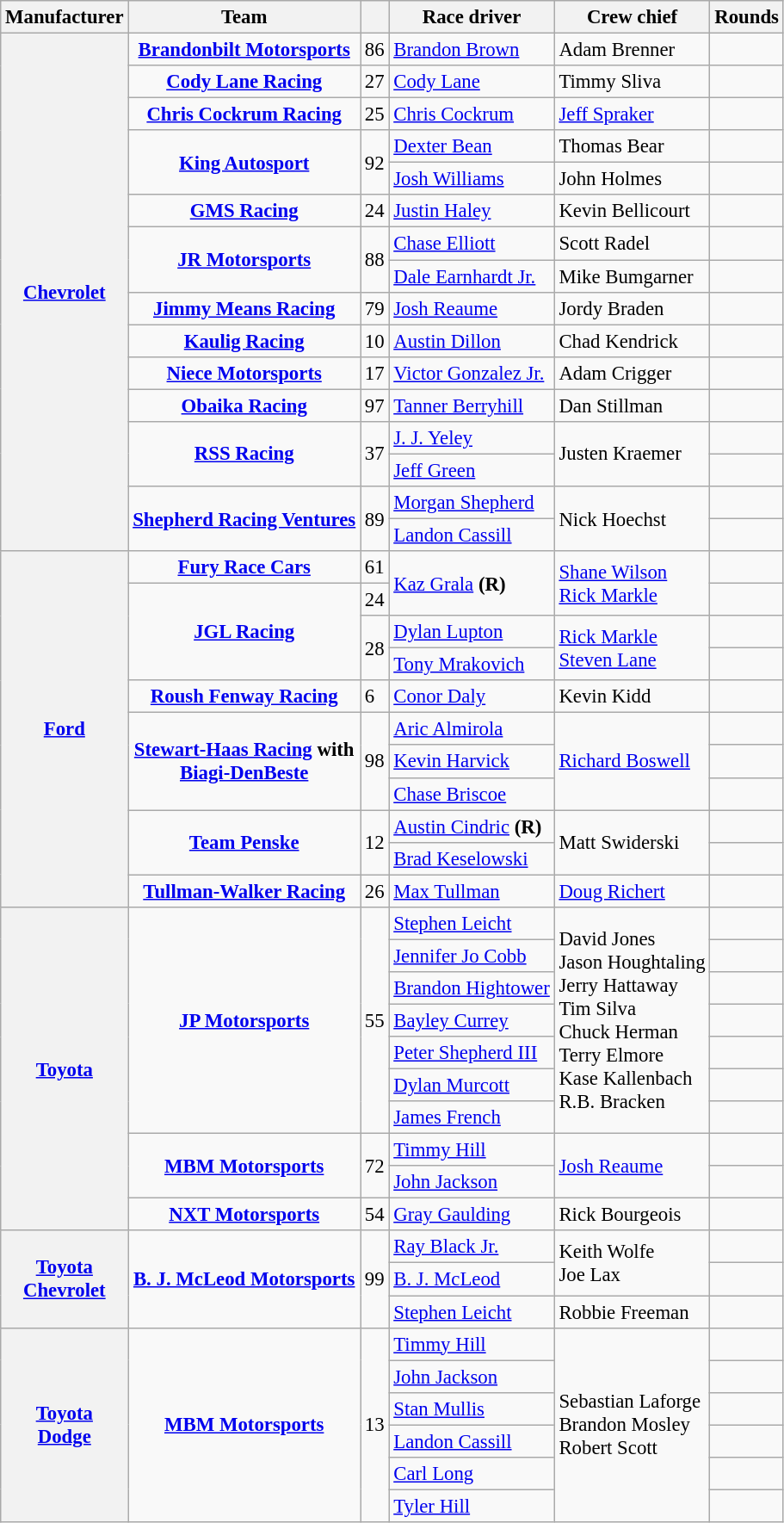<table class="wikitable" style="font-size: 95%;">
<tr>
<th>Manufacturer</th>
<th>Team</th>
<th></th>
<th>Race driver</th>
<th>Crew chief</th>
<th>Rounds</th>
</tr>
<tr>
<th rowspan="16"><a href='#'>Chevrolet</a></th>
<td style="text-align:center;"><strong><a href='#'>Brandonbilt Motorsports</a></strong></td>
<td>86</td>
<td><a href='#'>Brandon Brown</a></td>
<td>Adam Brenner</td>
<td></td>
</tr>
<tr>
<td style="text-align:center;"><strong><a href='#'>Cody Lane Racing</a></strong></td>
<td>27</td>
<td><a href='#'>Cody Lane</a></td>
<td>Timmy Sliva</td>
<td></td>
</tr>
<tr>
<td style="text-align:center;"><strong><a href='#'>Chris Cockrum Racing</a></strong></td>
<td>25</td>
<td><a href='#'>Chris Cockrum</a></td>
<td><a href='#'>Jeff Spraker</a></td>
<td></td>
</tr>
<tr>
<td rowspan="2"  style="text-align:center;"><strong><a href='#'>King Autosport</a></strong></td>
<td rowspan=2>92</td>
<td><a href='#'>Dexter Bean</a></td>
<td>Thomas Bear</td>
<td></td>
</tr>
<tr>
<td><a href='#'>Josh Williams</a></td>
<td>John Holmes</td>
<td></td>
</tr>
<tr>
<td style="text-align:center;"><strong><a href='#'>GMS Racing</a></strong></td>
<td>24</td>
<td><a href='#'>Justin Haley</a></td>
<td>Kevin Bellicourt</td>
<td></td>
</tr>
<tr>
<td rowspan="2" style="text-align:center;"><strong><a href='#'>JR Motorsports</a></strong></td>
<td rowspan=2>88</td>
<td><a href='#'>Chase Elliott</a></td>
<td>Scott Radel</td>
<td></td>
</tr>
<tr>
<td><a href='#'>Dale Earnhardt Jr.</a></td>
<td>Mike Bumgarner</td>
<td></td>
</tr>
<tr>
<td style="text-align:center;"><strong><a href='#'>Jimmy Means Racing</a></strong></td>
<td>79</td>
<td><a href='#'>Josh Reaume</a></td>
<td>Jordy Braden</td>
<td></td>
</tr>
<tr>
<td style="text-align:center;"><strong><a href='#'>Kaulig Racing</a></strong></td>
<td>10</td>
<td><a href='#'>Austin Dillon</a></td>
<td>Chad Kendrick</td>
<td></td>
</tr>
<tr>
<td style="text-align:center;"><strong><a href='#'>Niece Motorsports</a></strong></td>
<td>17</td>
<td><a href='#'>Victor Gonzalez Jr.</a></td>
<td>Adam Crigger</td>
<td></td>
</tr>
<tr>
<td style="text-align:center;"><strong><a href='#'>Obaika Racing</a></strong></td>
<td>97</td>
<td><a href='#'>Tanner Berryhill</a></td>
<td>Dan Stillman</td>
<td></td>
</tr>
<tr>
<td rowspan="2" style="text-align:center;"><strong><a href='#'>RSS Racing</a></strong></td>
<td rowspan=2>37</td>
<td><a href='#'>J. J. Yeley</a></td>
<td rowspan=2>Justen Kraemer</td>
<td></td>
</tr>
<tr>
<td><a href='#'>Jeff Green</a></td>
<td></td>
</tr>
<tr>
<td rowspan="2" style="text-align:center;"><strong><a href='#'>Shepherd Racing Ventures</a></strong></td>
<td rowspan=2>89</td>
<td><a href='#'>Morgan Shepherd</a></td>
<td rowspan=2>Nick Hoechst</td>
<td></td>
</tr>
<tr>
<td><a href='#'>Landon Cassill</a></td>
<td></td>
</tr>
<tr>
<th rowspan=11><a href='#'>Ford</a></th>
<td style="text-align:center;"><strong><a href='#'>Fury Race Cars</a></strong></td>
<td>61</td>
<td rowspan=2><a href='#'>Kaz Grala</a> <strong>(R)</strong></td>
<td rowspan=2><a href='#'>Shane Wilson</a> <small></small> <br> <a href='#'>Rick Markle</a> <small></small></td>
<td></td>
</tr>
<tr>
<td rowspan="3" style="text-align:center;"><strong><a href='#'>JGL Racing</a></strong></td>
<td>24</td>
<td></td>
</tr>
<tr>
<td rowspan=2>28</td>
<td><a href='#'>Dylan Lupton</a></td>
<td rowspan=2><a href='#'>Rick Markle</a> <small></small> <br> <a href='#'>Steven Lane</a> <small></small></td>
<td></td>
</tr>
<tr>
<td><a href='#'>Tony Mrakovich</a></td>
<td></td>
</tr>
<tr>
<td style="text-align:center;"><strong><a href='#'>Roush Fenway Racing</a></strong></td>
<td>6</td>
<td><a href='#'>Conor Daly</a></td>
<td>Kevin Kidd</td>
<td></td>
</tr>
<tr>
<td rowspan="3" style="text-align:center;"><strong><a href='#'>Stewart-Haas Racing</a> with <br> <a href='#'>Biagi-DenBeste</a></strong></td>
<td rowspan=3>98</td>
<td><a href='#'>Aric Almirola</a></td>
<td rowspan=3><a href='#'>Richard Boswell</a></td>
<td></td>
</tr>
<tr>
<td><a href='#'>Kevin Harvick</a></td>
<td></td>
</tr>
<tr>
<td><a href='#'>Chase Briscoe</a></td>
<td></td>
</tr>
<tr>
<td rowspan="2" align="center"><strong><a href='#'>Team Penske</a></strong></td>
<td rowspan=2>12</td>
<td><a href='#'>Austin Cindric</a> <strong>(R)</strong></td>
<td rowspan=2>Matt Swiderski</td>
<td></td>
</tr>
<tr>
<td><a href='#'>Brad Keselowski</a></td>
<td></td>
</tr>
<tr>
<td style="text-align:center;"><strong><a href='#'>Tullman-Walker Racing</a></strong></td>
<td>26</td>
<td><a href='#'>Max Tullman</a></td>
<td><a href='#'>Doug Richert</a></td>
<td></td>
</tr>
<tr>
<th rowspan="10"><a href='#'>Toyota</a></th>
<td rowspan="7" align="center"><strong><a href='#'>JP Motorsports</a></strong></td>
<td rowspan=7>55</td>
<td><a href='#'>Stephen Leicht</a></td>
<td rowspan=7>David Jones <small></small> <br> Jason Houghtaling <small></small> <br> Jerry Hattaway <small></small> <br> Tim Silva <small></small> <br> Chuck Herman <small></small> <br> Terry Elmore <small></small> <br> Kase Kallenbach <small></small> <br> R.B. Bracken <small></small></td>
<td></td>
</tr>
<tr>
<td><a href='#'>Jennifer Jo Cobb</a></td>
<td></td>
</tr>
<tr>
<td><a href='#'>Brandon Hightower</a></td>
<td></td>
</tr>
<tr>
<td><a href='#'>Bayley Currey</a></td>
<td></td>
</tr>
<tr>
<td><a href='#'>Peter Shepherd III</a></td>
<td></td>
</tr>
<tr>
<td><a href='#'>Dylan Murcott</a></td>
<td></td>
</tr>
<tr>
<td><a href='#'>James French</a></td>
<td></td>
</tr>
<tr>
<td style="text-align:center;" rowspan="2"><strong><a href='#'>MBM Motorsports</a></strong></td>
<td rowspan="2">72</td>
<td><a href='#'>Timmy Hill</a></td>
<td rowspan="2"><a href='#'>Josh Reaume</a></td>
<td></td>
</tr>
<tr>
<td><a href='#'>John Jackson</a></td>
<td></td>
</tr>
<tr>
<td style="text-align:center;"><strong><a href='#'>NXT Motorsports</a></strong></td>
<td>54</td>
<td><a href='#'>Gray Gaulding</a></td>
<td>Rick Bourgeois</td>
<td></td>
</tr>
<tr>
<th rowspan=3><a href='#'>Toyota</a> <small></small> <br> <a href='#'>Chevrolet</a> <small></small></th>
<td rowspan="3" style="text-align:center;"><strong><a href='#'>B. J. McLeod Motorsports</a></strong></td>
<td rowspan=3>99</td>
<td><a href='#'>Ray Black Jr.</a></td>
<td rowspan=2>Keith Wolfe <small></small> <br> Joe Lax <small></small></td>
<td></td>
</tr>
<tr>
<td><a href='#'>B. J. McLeod</a></td>
<td></td>
</tr>
<tr>
<td><a href='#'>Stephen Leicht</a></td>
<td>Robbie Freeman</td>
<td></td>
</tr>
<tr>
<th rowspan="6"><a href='#'>Toyota</a> <small></small> <br> <a href='#'>Dodge</a> <small></small></th>
<td style="text-align:center;" rowspan="6"><strong><a href='#'>MBM Motorsports</a></strong></td>
<td rowspan="6">13</td>
<td><a href='#'>Timmy Hill</a></td>
<td rowspan="6">Sebastian Laforge <small></small> <br> Brandon Mosley <small></small> <br> Robert Scott <small></small></td>
<td></td>
</tr>
<tr>
<td><a href='#'>John Jackson</a></td>
<td></td>
</tr>
<tr>
<td><a href='#'>Stan Mullis</a></td>
<td></td>
</tr>
<tr>
<td><a href='#'>Landon Cassill</a></td>
<td></td>
</tr>
<tr>
<td><a href='#'>Carl Long</a></td>
<td></td>
</tr>
<tr>
<td><a href='#'>Tyler Hill</a></td>
<td></td>
</tr>
</table>
